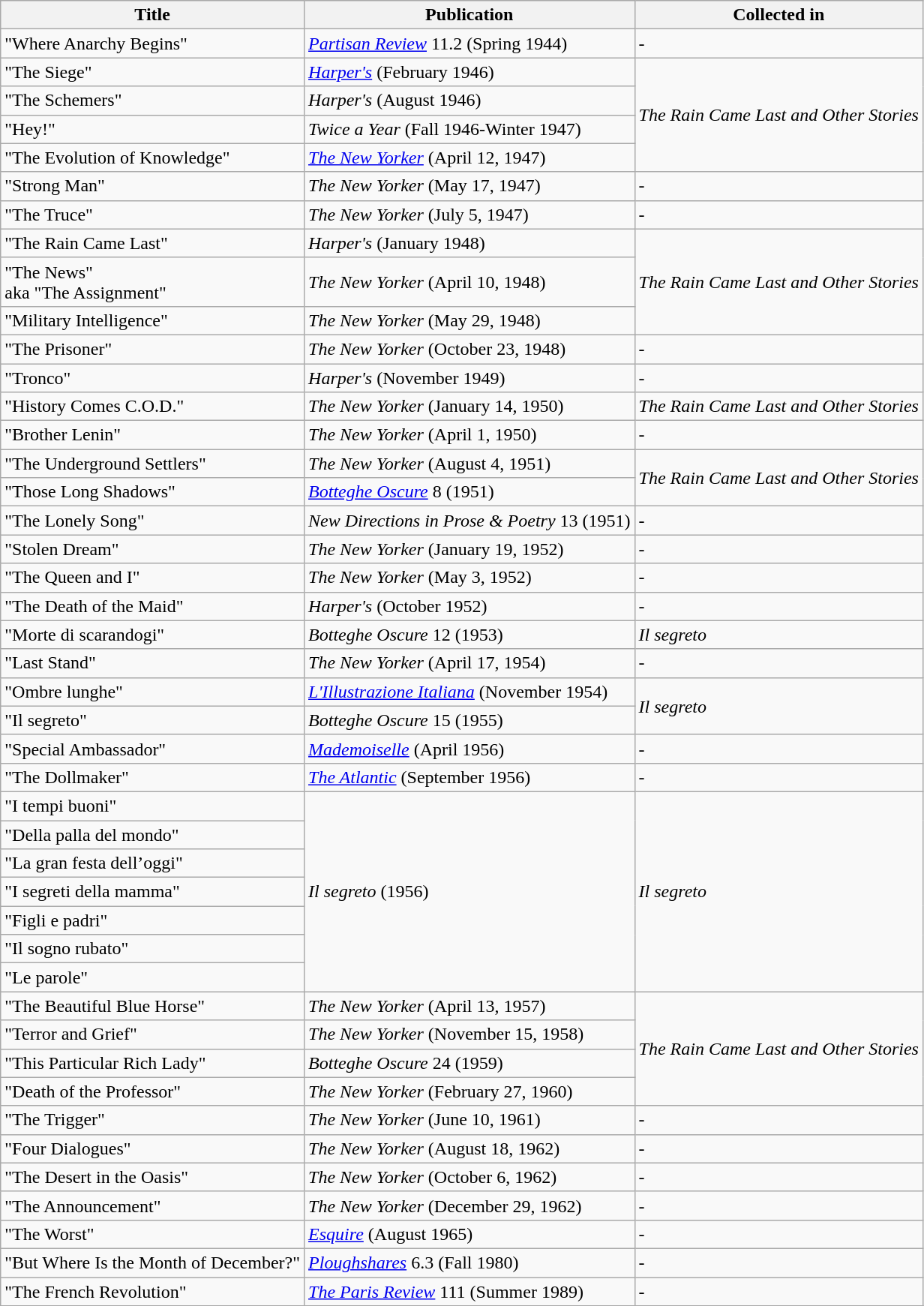<table class="wikitable">
<tr>
<th>Title</th>
<th>Publication</th>
<th>Collected in</th>
</tr>
<tr>
<td>"Where Anarchy Begins"</td>
<td><em><a href='#'>Partisan Review</a></em> 11.2 (Spring 1944)</td>
<td>-</td>
</tr>
<tr>
<td>"The Siege"</td>
<td><em><a href='#'>Harper's</a></em> (February 1946)</td>
<td rowspan=4><em>The Rain Came Last and Other Stories</em></td>
</tr>
<tr>
<td>"The Schemers"</td>
<td><em>Harper's</em> (August 1946)</td>
</tr>
<tr>
<td>"Hey!"</td>
<td><em>Twice a Year</em> (Fall 1946-Winter 1947)</td>
</tr>
<tr>
<td>"The Evolution of Knowledge"</td>
<td><em><a href='#'>The New Yorker</a></em> (April 12, 1947)</td>
</tr>
<tr>
<td>"Strong Man"</td>
<td><em>The New Yorker</em> (May 17, 1947)</td>
<td>-</td>
</tr>
<tr>
<td>"The Truce"</td>
<td><em>The New Yorker</em> (July 5, 1947)</td>
<td>-</td>
</tr>
<tr>
<td>"The Rain Came Last"</td>
<td><em>Harper's</em> (January 1948)</td>
<td rowspan=3><em>The Rain Came Last and Other Stories</em></td>
</tr>
<tr>
<td>"The News"<br>aka "The Assignment"</td>
<td><em>The New Yorker</em> (April 10, 1948)</td>
</tr>
<tr>
<td>"Military Intelligence"</td>
<td><em>The New Yorker</em> (May 29, 1948)</td>
</tr>
<tr>
<td>"The Prisoner"</td>
<td><em>The New Yorker</em> (October 23, 1948)</td>
<td>-</td>
</tr>
<tr>
<td>"Tronco"</td>
<td><em>Harper's</em> (November 1949)</td>
<td>-</td>
</tr>
<tr>
<td>"History Comes C.O.D."</td>
<td><em>The New Yorker</em> (January 14, 1950)</td>
<td><em>The Rain Came Last and Other Stories</em></td>
</tr>
<tr>
<td>"Brother Lenin"</td>
<td><em>The New Yorker</em> (April 1, 1950)</td>
<td>-</td>
</tr>
<tr>
<td>"The Underground Settlers"</td>
<td><em>The New Yorker</em> (August 4, 1951)</td>
<td rowspan=2><em>The Rain Came Last and Other Stories</em></td>
</tr>
<tr>
<td>"Those Long Shadows"</td>
<td><em><a href='#'>Botteghe Oscure</a></em> 8 (1951)</td>
</tr>
<tr>
<td>"The Lonely Song"</td>
<td><em>New Directions in Prose & Poetry</em> 13 (1951)</td>
<td>-</td>
</tr>
<tr>
<td>"Stolen Dream"</td>
<td><em>The New Yorker</em> (January 19, 1952)</td>
<td>-</td>
</tr>
<tr>
<td>"The Queen and I"</td>
<td><em>The New Yorker</em> (May 3, 1952)</td>
<td>-</td>
</tr>
<tr>
<td>"The Death of the Maid"</td>
<td><em>Harper's</em> (October 1952)</td>
<td>-</td>
</tr>
<tr>
<td>"Morte di scarandogi"</td>
<td><em>Botteghe Oscure</em> 12 (1953)</td>
<td><em>Il segreto</em></td>
</tr>
<tr>
<td>"Last Stand"</td>
<td><em>The New Yorker</em> (April 17, 1954)</td>
<td>-</td>
</tr>
<tr>
<td>"Ombre lunghe"</td>
<td><em><a href='#'>L'Illustrazione Italiana</a></em> (November 1954)</td>
<td rowspan=2><em>Il segreto</em></td>
</tr>
<tr>
<td>"Il segreto"</td>
<td><em>Botteghe Oscure</em> 15 (1955)</td>
</tr>
<tr>
<td>"Special Ambassador"</td>
<td><em><a href='#'>Mademoiselle</a></em> (April 1956)</td>
<td>-</td>
</tr>
<tr>
<td>"The Dollmaker"</td>
<td><em><a href='#'>The Atlantic</a></em> (September 1956)</td>
<td>-</td>
</tr>
<tr>
<td>"I tempi buoni"</td>
<td rowspan=7><em>Il segreto</em> (1956)</td>
<td rowspan=7><em>Il segreto</em></td>
</tr>
<tr>
<td>"Della palla del mondo"</td>
</tr>
<tr>
<td>"La gran festa dell’oggi"</td>
</tr>
<tr>
<td>"I segreti della mamma"</td>
</tr>
<tr>
<td>"Figli e padri"</td>
</tr>
<tr>
<td>"Il sogno rubato"</td>
</tr>
<tr>
<td>"Le parole"</td>
</tr>
<tr>
<td>"The Beautiful Blue Horse"</td>
<td><em>The New Yorker</em> (April 13, 1957)</td>
<td rowspan=4><em>The Rain Came Last and Other Stories</em></td>
</tr>
<tr>
<td>"Terror and Grief"</td>
<td><em>The New Yorker</em> (November 15, 1958)</td>
</tr>
<tr>
<td>"This Particular Rich Lady"</td>
<td><em>Botteghe Oscure</em> 24 (1959)</td>
</tr>
<tr>
<td>"Death of the Professor"</td>
<td><em>The New Yorker</em> (February 27, 1960)</td>
</tr>
<tr>
<td>"The Trigger"</td>
<td><em>The New Yorker</em> (June 10, 1961)</td>
<td>-</td>
</tr>
<tr>
<td>"Four Dialogues"</td>
<td><em>The New Yorker</em> (August 18, 1962)</td>
<td>-</td>
</tr>
<tr>
<td>"The Desert in the Oasis"</td>
<td><em>The New Yorker</em> (October 6, 1962)</td>
<td>-</td>
</tr>
<tr>
<td>"The Announcement"</td>
<td><em>The New Yorker</em> (December 29, 1962)</td>
<td>-</td>
</tr>
<tr>
<td>"The Worst"</td>
<td><em><a href='#'>Esquire</a></em> (August 1965)</td>
<td>-</td>
</tr>
<tr>
<td>"But Where Is the Month of December?"</td>
<td><em><a href='#'>Ploughshares</a></em> 6.3 (Fall 1980)</td>
<td>-</td>
</tr>
<tr>
<td>"The French Revolution"</td>
<td><em><a href='#'>The Paris Review</a></em> 111 (Summer 1989)</td>
<td>-</td>
</tr>
<tr>
</tr>
</table>
